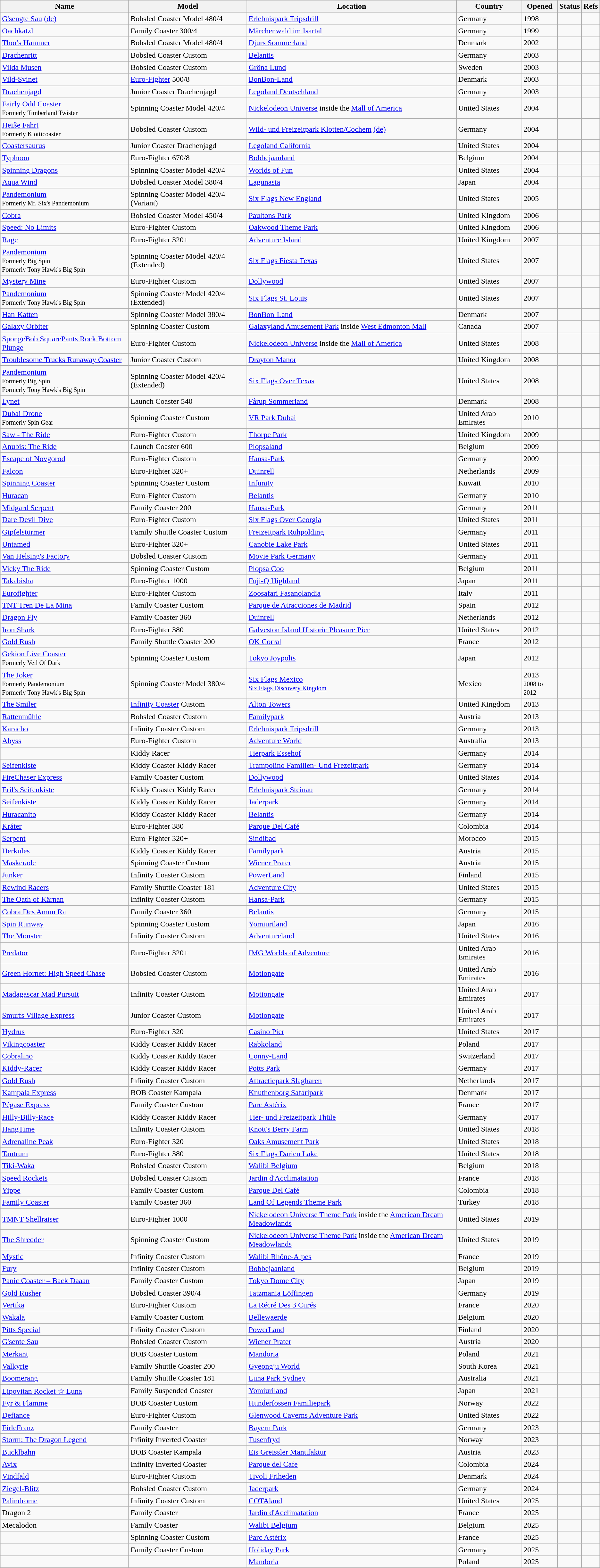<table class="wikitable sortable">
<tr>
<th>Name</th>
<th>Model</th>
<th>Location</th>
<th>Country</th>
<th>Opened</th>
<th>Status</th>
<th class=unsortable>Refs</th>
</tr>
<tr>
<td><a href='#'>G'sengte Sau</a> <a href='#'>(de)</a></td>
<td>Bobsled Coaster Model 480/4</td>
<td><a href='#'>Erlebnispark Tripsdrill</a></td>
<td> Germany</td>
<td>1998</td>
<td></td>
<td></td>
</tr>
<tr>
<td><a href='#'>Oachkatzl</a></td>
<td>Family Coaster 300/4</td>
<td><a href='#'>Märchenwald im Isartal</a></td>
<td> Germany</td>
<td>1999</td>
<td></td>
<td></td>
</tr>
<tr>
<td><a href='#'>Thor's Hammer</a></td>
<td>Bobsled Coaster Model 480/4</td>
<td><a href='#'>Djurs Sommerland</a></td>
<td> Denmark</td>
<td>2002</td>
<td></td>
<td></td>
</tr>
<tr>
<td><a href='#'>Drachenritt</a></td>
<td>Bobsled Coaster Custom</td>
<td><a href='#'>Belantis</a></td>
<td> Germany</td>
<td>2003</td>
<td></td>
<td></td>
</tr>
<tr>
<td><a href='#'>Vilda Musen</a></td>
<td>Bobsled Coaster Custom</td>
<td><a href='#'>Gröna Lund</a></td>
<td> Sweden</td>
<td>2003</td>
<td></td>
<td></td>
</tr>
<tr>
<td><a href='#'>Vild-Svinet</a></td>
<td><a href='#'>Euro-Fighter</a> 500/8</td>
<td><a href='#'>BonBon-Land</a></td>
<td> Denmark</td>
<td>2003</td>
<td></td>
<td></td>
</tr>
<tr>
<td><a href='#'>Drachenjagd</a></td>
<td>Junior Coaster Drachenjagd</td>
<td><a href='#'>Legoland Deutschland</a></td>
<td> Germany</td>
<td>2003</td>
<td></td>
<td></td>
</tr>
<tr>
<td><a href='#'>Fairly Odd Coaster</a><br><small>Formerly Timberland Twister</small></td>
<td>Spinning Coaster Model 420/4</td>
<td><a href='#'>Nickelodeon Universe</a> inside the <a href='#'>Mall of America</a></td>
<td> United States</td>
<td>2004</td>
<td></td>
<td></td>
</tr>
<tr>
<td><a href='#'>Heiße Fahrt</a><br><small>Formerly Klotticoaster</small></td>
<td>Bobsled Coaster Custom</td>
<td><a href='#'>Wild- und Freizeitpark Klotten/Cochem</a> <a href='#'>(de)</a></td>
<td> Germany</td>
<td>2004</td>
<td></td>
<td></td>
</tr>
<tr>
<td><a href='#'>Coastersaurus</a></td>
<td>Junior Coaster Drachenjagd</td>
<td><a href='#'>Legoland California</a></td>
<td> United States</td>
<td>2004</td>
<td></td>
<td></td>
</tr>
<tr>
<td><a href='#'>Typhoon</a></td>
<td>Euro-Fighter 670/8</td>
<td><a href='#'>Bobbejaanland</a></td>
<td> Belgium</td>
<td>2004</td>
<td></td>
<td></td>
</tr>
<tr>
<td><a href='#'>Spinning Dragons</a></td>
<td>Spinning Coaster Model 420/4</td>
<td><a href='#'>Worlds of Fun</a></td>
<td> United States</td>
<td>2004</td>
<td></td>
<td></td>
</tr>
<tr>
<td><a href='#'>Aqua Wind</a></td>
<td>Bobsled Coaster Model 380/4</td>
<td><a href='#'>Lagunasia</a></td>
<td> Japan</td>
<td>2004</td>
<td></td>
<td></td>
</tr>
<tr>
<td><a href='#'>Pandemonium</a><br><small>Formerly Mr. Six's Pandemonium</small></td>
<td>Spinning Coaster Model 420/4 (Variant)</td>
<td><a href='#'>Six Flags New England</a></td>
<td> United States</td>
<td>2005</td>
<td></td>
<td></td>
</tr>
<tr>
<td><a href='#'>Cobra</a></td>
<td>Bobsled Coaster Model 450/4</td>
<td><a href='#'>Paultons Park</a></td>
<td> United Kingdom</td>
<td>2006</td>
<td></td>
<td></td>
</tr>
<tr>
<td><a href='#'>Speed: No Limits</a></td>
<td>Euro-Fighter Custom</td>
<td><a href='#'>Oakwood Theme Park</a></td>
<td> United Kingdom</td>
<td>2006</td>
<td></td>
<td></td>
</tr>
<tr>
<td><a href='#'>Rage</a></td>
<td>Euro-Fighter 320+</td>
<td><a href='#'>Adventure Island</a></td>
<td> United Kingdom</td>
<td>2007</td>
<td></td>
<td></td>
</tr>
<tr>
<td><a href='#'>Pandemonium</a><br><small>Formerly Big Spin<br>Formerly Tony Hawk's Big Spin</small></td>
<td>Spinning Coaster Model 420/4 (Extended)</td>
<td><a href='#'>Six Flags Fiesta Texas</a></td>
<td> United States</td>
<td>2007</td>
<td></td>
<td></td>
</tr>
<tr>
<td><a href='#'>Mystery Mine</a></td>
<td>Euro-Fighter Custom</td>
<td><a href='#'>Dollywood</a></td>
<td> United States</td>
<td>2007</td>
<td></td>
<td></td>
</tr>
<tr>
<td><a href='#'>Pandemonium</a><br><small>Formerly Tony Hawk's Big Spin</small></td>
<td>Spinning Coaster Model 420/4 (Extended)</td>
<td><a href='#'>Six Flags St. Louis</a></td>
<td> United States</td>
<td>2007</td>
<td></td>
<td></td>
</tr>
<tr>
<td><a href='#'>Han-Katten</a></td>
<td>Spinning Coaster Model 380/4</td>
<td><a href='#'>BonBon-Land</a></td>
<td> Denmark</td>
<td>2007</td>
<td></td>
<td></td>
</tr>
<tr>
<td><a href='#'>Galaxy Orbiter</a></td>
<td>Spinning Coaster Custom</td>
<td><a href='#'>Galaxyland Amusement Park</a> inside <a href='#'>West Edmonton Mall</a></td>
<td> Canada</td>
<td>2007</td>
<td></td>
<td></td>
</tr>
<tr>
<td><a href='#'>SpongeBob SquarePants Rock Bottom Plunge</a></td>
<td>Euro-Fighter Custom</td>
<td><a href='#'>Nickelodeon Universe</a> inside the <a href='#'>Mall of America</a></td>
<td> United States</td>
<td>2008</td>
<td></td>
<td></td>
</tr>
<tr>
<td><a href='#'>Troublesome Trucks Runaway Coaster</a></td>
<td>Junior Coaster Custom</td>
<td><a href='#'>Drayton Manor</a></td>
<td> United Kingdom</td>
<td>2008</td>
<td></td>
<td></td>
</tr>
<tr>
<td><a href='#'>Pandemonium</a><br><small>Formerly Big Spin<br>Formerly Tony Hawk's Big Spin</small></td>
<td>Spinning Coaster Model 420/4 (Extended)</td>
<td><a href='#'>Six Flags Over Texas</a></td>
<td> United States</td>
<td>2008</td>
<td></td>
<td></td>
</tr>
<tr>
<td><a href='#'>Lynet</a></td>
<td>Launch Coaster 540</td>
<td><a href='#'>Fårup Sommerland</a></td>
<td> Denmark</td>
<td>2008</td>
<td></td>
<td></td>
</tr>
<tr>
<td><a href='#'>Dubai Drone</a><br><small>Formerly Spin Gear</small></td>
<td>Spinning Coaster Custom</td>
<td><a href='#'>VR Park Dubai</a></td>
<td> United Arab Emirates</td>
<td>2010</td>
<td></td>
<td></td>
</tr>
<tr>
<td><a href='#'>Saw - The Ride</a></td>
<td>Euro-Fighter Custom</td>
<td><a href='#'>Thorpe Park</a></td>
<td> United Kingdom</td>
<td>2009</td>
<td></td>
<td></td>
</tr>
<tr>
<td><a href='#'>Anubis: The Ride</a></td>
<td>Launch Coaster 600</td>
<td><a href='#'>Plopsaland</a></td>
<td> Belgium</td>
<td>2009</td>
<td></td>
<td></td>
</tr>
<tr>
<td><a href='#'>Escape of Novgorod</a></td>
<td>Euro-Fighter Custom</td>
<td><a href='#'>Hansa-Park</a></td>
<td> Germany</td>
<td>2009</td>
<td></td>
<td></td>
</tr>
<tr>
<td><a href='#'>Falcon</a></td>
<td>Euro-Fighter 320+</td>
<td><a href='#'>Duinrell</a></td>
<td> Netherlands</td>
<td>2009</td>
<td></td>
<td></td>
</tr>
<tr>
<td><a href='#'>Spinning Coaster</a></td>
<td>Spinning Coaster Custom</td>
<td><a href='#'>Infunity</a></td>
<td> Kuwait</td>
<td>2010</td>
<td></td>
<td></td>
</tr>
<tr>
<td><a href='#'>Huracan</a></td>
<td>Euro-Fighter Custom</td>
<td><a href='#'>Belantis</a></td>
<td> Germany</td>
<td>2010</td>
<td></td>
<td></td>
</tr>
<tr>
<td><a href='#'>Midgard Serpent</a></td>
<td>Family Coaster 200</td>
<td><a href='#'>Hansa-Park</a></td>
<td> Germany</td>
<td>2011</td>
<td></td>
<td></td>
</tr>
<tr>
<td><a href='#'>Dare Devil Dive</a></td>
<td>Euro-Fighter Custom</td>
<td><a href='#'>Six Flags Over Georgia</a></td>
<td> United States</td>
<td>2011</td>
<td></td>
<td></td>
</tr>
<tr>
<td><a href='#'>Gipfelstürmer</a></td>
<td>Family Shuttle Coaster Custom</td>
<td><a href='#'>Freizeitpark Ruhpolding</a></td>
<td> Germany</td>
<td>2011</td>
<td></td>
<td></td>
</tr>
<tr>
<td><a href='#'>Untamed</a></td>
<td>Euro-Fighter 320+</td>
<td><a href='#'>Canobie Lake Park</a></td>
<td> United States</td>
<td>2011</td>
<td></td>
<td></td>
</tr>
<tr>
<td><a href='#'>Van Helsing's Factory</a></td>
<td>Bobsled Coaster Custom</td>
<td><a href='#'>Movie Park Germany</a></td>
<td> Germany</td>
<td>2011</td>
<td></td>
<td></td>
</tr>
<tr>
<td><a href='#'>Vicky The Ride</a></td>
<td>Spinning Coaster Custom</td>
<td><a href='#'>Plopsa Coo</a></td>
<td> Belgium</td>
<td>2011</td>
<td></td>
<td></td>
</tr>
<tr>
<td><a href='#'>Takabisha</a></td>
<td>Euro-Fighter 1000</td>
<td><a href='#'>Fuji-Q Highland</a></td>
<td> Japan</td>
<td>2011</td>
<td></td>
<td></td>
</tr>
<tr>
<td><a href='#'>Eurofighter</a></td>
<td>Euro-Fighter Custom</td>
<td><a href='#'>Zoosafari Fasanolandia</a></td>
<td> Italy</td>
<td>2011</td>
<td></td>
<td></td>
</tr>
<tr>
<td><a href='#'>TNT Tren De La Mina</a></td>
<td>Family Coaster Custom</td>
<td><a href='#'>Parque de Atracciones de Madrid</a></td>
<td> Spain</td>
<td>2012</td>
<td></td>
<td></td>
</tr>
<tr>
<td><a href='#'>Dragon Fly</a></td>
<td>Family Coaster 360</td>
<td><a href='#'>Duinrell</a></td>
<td> Netherlands</td>
<td>2012</td>
<td></td>
<td></td>
</tr>
<tr>
<td><a href='#'>Iron Shark</a></td>
<td>Euro-Fighter 380</td>
<td><a href='#'>Galveston Island Historic Pleasure Pier</a></td>
<td> United States</td>
<td>2012</td>
<td></td>
<td></td>
</tr>
<tr>
<td><a href='#'>Gold Rush</a></td>
<td>Family Shuttle Coaster 200</td>
<td><a href='#'>OK Corral</a></td>
<td> France</td>
<td>2012</td>
<td></td>
<td></td>
</tr>
<tr>
<td><a href='#'>Gekion Live Coaster</a><br><small>Formerly Veil Of Dark</small></td>
<td>Spinning Coaster Custom</td>
<td><a href='#'>Tokyo Joypolis</a></td>
<td> Japan</td>
<td>2012</td>
<td></td>
<td></td>
</tr>
<tr>
<td><a href='#'>The Joker</a><br><small>Formerly Pandemonium<br>Formerly Tony Hawk's Big Spin</small></td>
<td>Spinning Coaster Model 380/4</td>
<td><a href='#'>Six Flags Mexico</a><br><small><a href='#'>Six Flags Discovery Kingdom</a></small></td>
<td> Mexico</td>
<td>2013<br><small>2008 to 2012</small></td>
<td></td>
<td><br></td>
</tr>
<tr>
<td><a href='#'>The Smiler</a></td>
<td><a href='#'>Infinity Coaster</a> Custom</td>
<td><a href='#'>Alton Towers</a></td>
<td> United Kingdom</td>
<td>2013</td>
<td></td>
<td></td>
</tr>
<tr>
<td><a href='#'>Rattenmühle</a></td>
<td>Bobsled Coaster Custom</td>
<td><a href='#'>Familypark</a></td>
<td> Austria</td>
<td>2013</td>
<td></td>
<td></td>
</tr>
<tr>
<td><a href='#'>Karacho</a></td>
<td>Infinity Coaster Custom</td>
<td><a href='#'>Erlebnispark Tripsdrill</a></td>
<td> Germany</td>
<td>2013</td>
<td></td>
<td></td>
</tr>
<tr>
<td><a href='#'>Abyss</a></td>
<td>Euro-Fighter Custom</td>
<td><a href='#'>Adventure World</a></td>
<td> Australia</td>
<td>2013</td>
<td></td>
<td></td>
</tr>
<tr>
<td></td>
<td>Kiddy Racer</td>
<td><a href='#'>Tierpark Essehof</a></td>
<td> Germany</td>
<td>2014</td>
<td></td>
<td></td>
</tr>
<tr>
<td><a href='#'>Seifenkiste</a></td>
<td>Kiddy Coaster Kiddy Racer</td>
<td><a href='#'>Trampolino Familien- Und Frezeitpark</a></td>
<td> Germany</td>
<td>2014</td>
<td></td>
<td></td>
</tr>
<tr>
<td><a href='#'>FireChaser Express</a></td>
<td>Family Coaster Custom</td>
<td><a href='#'>Dollywood</a></td>
<td> United States</td>
<td>2014</td>
<td></td>
<td></td>
</tr>
<tr>
<td><a href='#'>Eril's Seifenkiste</a></td>
<td>Kiddy Coaster Kiddy Racer</td>
<td><a href='#'>Erlebnispark Steinau</a></td>
<td> Germany</td>
<td>2014</td>
<td></td>
<td></td>
</tr>
<tr>
<td><a href='#'>Seifenkiste</a></td>
<td>Kiddy Coaster Kiddy Racer</td>
<td><a href='#'>Jaderpark</a></td>
<td> Germany</td>
<td>2014</td>
<td></td>
<td></td>
</tr>
<tr>
<td><a href='#'>Huracanito</a></td>
<td>Kiddy Coaster Kiddy Racer</td>
<td><a href='#'>Belantis</a></td>
<td> Germany</td>
<td>2014</td>
<td></td>
<td></td>
</tr>
<tr>
<td><a href='#'>Kráter</a></td>
<td>Euro-Fighter 380</td>
<td><a href='#'>Parque Del Café</a></td>
<td> Colombia</td>
<td>2014</td>
<td></td>
<td></td>
</tr>
<tr>
<td><a href='#'>Serpent</a></td>
<td>Euro-Fighter 320+</td>
<td><a href='#'>Sindibad</a></td>
<td> Morocco</td>
<td>2015</td>
<td></td>
<td></td>
</tr>
<tr>
<td><a href='#'>Herkules</a></td>
<td>Kiddy Coaster Kiddy Racer</td>
<td><a href='#'>Familypark</a></td>
<td> Austria</td>
<td>2015</td>
<td></td>
<td></td>
</tr>
<tr>
<td><a href='#'>Maskerade</a></td>
<td>Spinning Coaster Custom</td>
<td><a href='#'>Wiener Prater</a></td>
<td> Austria</td>
<td>2015</td>
<td></td>
<td></td>
</tr>
<tr>
<td><a href='#'>Junker</a></td>
<td>Infinity Coaster Custom</td>
<td><a href='#'>PowerLand</a></td>
<td> Finland</td>
<td>2015</td>
<td></td>
<td></td>
</tr>
<tr>
<td><a href='#'>Rewind Racers</a></td>
<td>Family Shuttle Coaster 181</td>
<td><a href='#'>Adventure City</a></td>
<td> United States</td>
<td>2015</td>
<td></td>
<td></td>
</tr>
<tr>
<td><a href='#'>The Oath of Kärnan</a></td>
<td>Infinity Coaster Custom</td>
<td><a href='#'>Hansa-Park</a></td>
<td> Germany</td>
<td>2015</td>
<td></td>
<td></td>
</tr>
<tr>
<td><a href='#'>Cobra Des Amun Ra</a></td>
<td>Family Coaster 360</td>
<td><a href='#'>Belantis</a></td>
<td> Germany</td>
<td>2015</td>
<td></td>
<td></td>
</tr>
<tr>
<td><a href='#'>Spin Runway</a></td>
<td>Spinning Coaster Custom</td>
<td><a href='#'>Yomiuriland</a></td>
<td> Japan</td>
<td>2016</td>
<td></td>
<td></td>
</tr>
<tr>
<td><a href='#'>The Monster</a></td>
<td>Infinity Coaster Custom</td>
<td><a href='#'>Adventureland</a></td>
<td> United States</td>
<td>2016</td>
<td></td>
<td></td>
</tr>
<tr>
<td><a href='#'>Predator</a></td>
<td>Euro-Fighter 320+</td>
<td><a href='#'>IMG Worlds of Adventure</a></td>
<td> United Arab Emirates</td>
<td>2016</td>
<td></td>
<td></td>
</tr>
<tr>
<td><a href='#'>Green Hornet: High Speed Chase</a></td>
<td>Bobsled Coaster Custom</td>
<td><a href='#'>Motiongate</a></td>
<td> United Arab Emirates</td>
<td>2016</td>
<td></td>
<td></td>
</tr>
<tr>
<td><a href='#'>Madagascar Mad Pursuit</a></td>
<td>Infinity Coaster Custom</td>
<td><a href='#'>Motiongate</a></td>
<td> United Arab Emirates</td>
<td>2017</td>
<td></td>
<td></td>
</tr>
<tr>
<td><a href='#'>Smurfs Village Express</a></td>
<td>Junior Coaster Custom</td>
<td><a href='#'>Motiongate</a></td>
<td> United Arab Emirates</td>
<td>2017</td>
<td></td>
<td></td>
</tr>
<tr>
<td><a href='#'>Hydrus</a></td>
<td>Euro-Fighter 320</td>
<td><a href='#'>Casino Pier</a></td>
<td> United States</td>
<td>2017</td>
<td></td>
<td></td>
</tr>
<tr>
<td><a href='#'>Vikingcoaster</a></td>
<td>Kiddy Coaster Kiddy Racer</td>
<td><a href='#'>Rabkoland</a></td>
<td> Poland</td>
<td>2017</td>
<td></td>
<td></td>
</tr>
<tr>
<td><a href='#'>Cobralino</a></td>
<td>Kiddy Coaster Kiddy Racer</td>
<td><a href='#'>Conny-Land</a></td>
<td> Switzerland</td>
<td>2017</td>
<td></td>
<td></td>
</tr>
<tr>
<td><a href='#'>Kiddy-Racer</a></td>
<td>Kiddy Coaster Kiddy Racer</td>
<td><a href='#'>Potts Park</a></td>
<td> Germany</td>
<td>2017</td>
<td></td>
<td></td>
</tr>
<tr>
<td><a href='#'>Gold Rush</a></td>
<td>Infinity Coaster Custom</td>
<td><a href='#'>Attractiepark Slagharen</a></td>
<td> Netherlands</td>
<td>2017</td>
<td></td>
<td></td>
</tr>
<tr>
<td><a href='#'>Kampala Express</a></td>
<td>BOB Coaster Kampala</td>
<td><a href='#'>Knuthenborg Safaripark</a></td>
<td> Denmark</td>
<td>2017</td>
<td></td>
<td></td>
</tr>
<tr>
<td><a href='#'>Pégase Express</a></td>
<td>Family Coaster Custom</td>
<td><a href='#'>Parc Astérix</a></td>
<td> France</td>
<td>2017</td>
<td></td>
<td></td>
</tr>
<tr>
<td><a href='#'>Hilly-Billy-Race</a></td>
<td>Kiddy Coaster Kiddy Racer</td>
<td><a href='#'>Tier- und Freizeitpark Thüle</a></td>
<td> Germany</td>
<td>2017</td>
<td></td>
<td></td>
</tr>
<tr>
<td><a href='#'>HangTime</a></td>
<td>Infinity Coaster Custom</td>
<td><a href='#'>Knott's Berry Farm</a></td>
<td> United States</td>
<td>2018</td>
<td></td>
<td></td>
</tr>
<tr>
<td><a href='#'>Adrenaline Peak</a></td>
<td>Euro-Fighter 320</td>
<td><a href='#'>Oaks Amusement Park</a></td>
<td> United States</td>
<td>2018</td>
<td></td>
<td></td>
</tr>
<tr>
<td><a href='#'>Tantrum</a></td>
<td>Euro-Fighter 380</td>
<td><a href='#'>Six Flags Darien Lake</a></td>
<td> United States</td>
<td>2018</td>
<td></td>
<td></td>
</tr>
<tr>
<td><a href='#'>Tiki-Waka</a></td>
<td>Bobsled Coaster Custom</td>
<td><a href='#'>Walibi Belgium</a></td>
<td> Belgium</td>
<td>2018</td>
<td></td>
<td></td>
</tr>
<tr>
<td><a href='#'>Speed Rockets</a></td>
<td>Bobsled Coaster Custom</td>
<td><a href='#'>Jardin d'Acclimatation</a></td>
<td> France</td>
<td>2018</td>
<td></td>
<td></td>
</tr>
<tr>
<td><a href='#'>Yippe</a></td>
<td>Family Coaster Custom</td>
<td><a href='#'>Parque Del Café</a></td>
<td> Colombia</td>
<td>2018</td>
<td></td>
<td></td>
</tr>
<tr>
<td><a href='#'>Family Coaster</a></td>
<td>Family Coaster 360</td>
<td><a href='#'>Land Of Legends Theme Park</a></td>
<td> Turkey</td>
<td>2018</td>
<td></td>
<td></td>
</tr>
<tr>
<td><a href='#'>TMNT Shellraiser</a></td>
<td>Euro-Fighter 1000</td>
<td><a href='#'>Nickelodeon Universe Theme Park</a> inside the <a href='#'>American Dream Meadowlands</a></td>
<td> United States</td>
<td>2019</td>
<td></td>
<td></td>
</tr>
<tr>
<td><a href='#'>The Shredder</a></td>
<td>Spinning Coaster Custom</td>
<td><a href='#'>Nickelodeon Universe Theme Park</a> inside the <a href='#'>American Dream Meadowlands</a></td>
<td> United States</td>
<td>2019</td>
<td></td>
<td></td>
</tr>
<tr>
<td><a href='#'>Mystic</a></td>
<td>Infinity Coaster Custom</td>
<td><a href='#'>Walibi Rhône-Alpes</a></td>
<td> France</td>
<td>2019</td>
<td></td>
<td></td>
</tr>
<tr>
<td><a href='#'>Fury</a></td>
<td>Infinity Coaster Custom</td>
<td><a href='#'>Bobbejaanland</a></td>
<td> Belgium</td>
<td>2019</td>
<td></td>
<td></td>
</tr>
<tr>
<td><a href='#'>Panic Coaster – Back Daaan</a></td>
<td>Family Coaster Custom</td>
<td><a href='#'>Tokyo Dome City</a></td>
<td> Japan</td>
<td>2019</td>
<td></td>
<td></td>
</tr>
<tr>
<td><a href='#'>Gold Rusher</a></td>
<td>Bobsled Coaster 390/4</td>
<td><a href='#'>Tatzmania Löffingen</a></td>
<td> Germany</td>
<td>2019</td>
<td></td>
<td></td>
</tr>
<tr>
<td><a href='#'>Vertika</a></td>
<td>Euro-Fighter Custom</td>
<td><a href='#'>La Récré Des 3 Curés</a></td>
<td> France</td>
<td>2020</td>
<td></td>
<td></td>
</tr>
<tr>
<td><a href='#'>Wakala</a></td>
<td>Family Coaster Custom</td>
<td><a href='#'>Bellewaerde</a></td>
<td> Belgium</td>
<td>2020</td>
<td></td>
<td></td>
</tr>
<tr>
<td><a href='#'>Pitts Special</a></td>
<td>Infinity Coaster Custom</td>
<td><a href='#'>PowerLand</a></td>
<td> Finland</td>
<td>2020</td>
<td></td>
<td></td>
</tr>
<tr>
<td><a href='#'>G'sente Sau</a></td>
<td>Bobsled Coaster Custom</td>
<td><a href='#'>Wiener Prater</a></td>
<td> Austria</td>
<td>2020</td>
<td></td>
<td></td>
</tr>
<tr>
<td><a href='#'>Merkant</a></td>
<td>BOB Coaster Custom</td>
<td><a href='#'>Mandoria</a></td>
<td> Poland</td>
<td>2021</td>
<td></td>
<td></td>
</tr>
<tr>
<td><a href='#'>Valkyrie</a></td>
<td>Family Shuttle Coaster 200</td>
<td><a href='#'>Gyeongju World</a></td>
<td> South Korea</td>
<td>2021</td>
<td></td>
<td></td>
</tr>
<tr>
<td><a href='#'>Boomerang</a></td>
<td>Family Shuttle Coaster 181</td>
<td><a href='#'>Luna Park Sydney</a></td>
<td> Australia</td>
<td>2021</td>
<td></td>
<td></td>
</tr>
<tr>
<td><a href='#'>Lipovitan Rocket ☆ Luna</a></td>
<td>Family Suspended Coaster</td>
<td><a href='#'>Yomiuriland</a></td>
<td> Japan</td>
<td>2021</td>
<td></td>
<td></td>
</tr>
<tr>
<td><a href='#'>Fyr & Flamme</a></td>
<td>BOB Coaster Custom</td>
<td><a href='#'>Hunderfossen Familiepark</a></td>
<td> Norway</td>
<td>2022</td>
<td></td>
<td></td>
</tr>
<tr>
<td><a href='#'>Defiance</a></td>
<td>Euro-Fighter Custom</td>
<td><a href='#'>Glenwood Caverns Adventure Park</a></td>
<td> United States</td>
<td>2022</td>
<td></td>
<td></td>
</tr>
<tr>
<td><a href='#'>FirleFranz</a></td>
<td>Family Coaster</td>
<td><a href='#'>Bayern Park</a></td>
<td> Germany</td>
<td>2023</td>
<td></td>
<td></td>
</tr>
<tr>
<td><a href='#'>Storm: The Dragon Legend</a></td>
<td>Infinity Inverted Coaster</td>
<td><a href='#'>Tusenfryd</a></td>
<td> Norway</td>
<td>2023</td>
<td></td>
<td></td>
</tr>
<tr>
<td><a href='#'>Bucklbahn</a></td>
<td>BOB Coaster Kampala</td>
<td><a href='#'>Eis Greissler Manufaktur</a></td>
<td> Austria</td>
<td>2023</td>
<td></td>
<td></td>
</tr>
<tr>
<td><a href='#'>Avix</a></td>
<td>Infinity Inverted Coaster</td>
<td><a href='#'>Parque del Cafe</a></td>
<td> Colombia</td>
<td>2024</td>
<td></td>
<td></td>
</tr>
<tr>
<td><a href='#'>Vindfald</a></td>
<td>Euro-Fighter Custom</td>
<td><a href='#'>Tivoli Friheden</a></td>
<td> Denmark</td>
<td>2024</td>
<td></td>
<td></td>
</tr>
<tr>
<td><a href='#'>Ziegel-Blitz</a></td>
<td>Bobsled Coaster Custom</td>
<td><a href='#'>Jaderpark</a></td>
<td> Germany</td>
<td>2024</td>
<td></td>
<td></td>
</tr>
<tr>
<td><a href='#'>Palindrome</a></td>
<td>Infinity Coaster Custom</td>
<td><a href='#'>COTAland</a></td>
<td> United States</td>
<td>2025</td>
<td></td>
<td></td>
</tr>
<tr>
<td>Dragon 2</td>
<td>Family Coaster</td>
<td><a href='#'>Jardin d'Acclimatation</a></td>
<td> France</td>
<td>2025</td>
<td></td>
<td></td>
</tr>
<tr>
<td>Mecalodon</td>
<td>Family Coaster</td>
<td><a href='#'>Walibi Belgium</a></td>
<td> Belgium</td>
<td>2025</td>
<td></td>
<td></td>
</tr>
<tr>
<td></td>
<td>Spinning Coaster Custom</td>
<td><a href='#'>Parc Astérix</a></td>
<td> France</td>
<td>2025</td>
<td></td>
<td></td>
</tr>
<tr>
<td></td>
<td>Family Coaster Custom</td>
<td><a href='#'>Holiday Park</a></td>
<td> Germany</td>
<td>2025</td>
<td></td>
<td></td>
</tr>
<tr>
<td></td>
<td></td>
<td><a href='#'>Mandoria</a></td>
<td> Poland</td>
<td>2025</td>
<td></td>
<td></td>
</tr>
<tr>
</tr>
</table>
